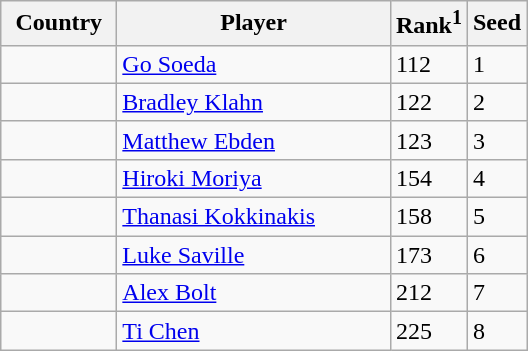<table class="sortable wikitable">
<tr>
<th width="70">Country</th>
<th width="175">Player</th>
<th>Rank<sup>1</sup></th>
<th>Seed</th>
</tr>
<tr>
<td></td>
<td><a href='#'>Go Soeda</a></td>
<td>112</td>
<td>1</td>
</tr>
<tr>
<td></td>
<td><a href='#'>Bradley Klahn</a></td>
<td>122</td>
<td>2</td>
</tr>
<tr>
<td></td>
<td><a href='#'>Matthew Ebden</a></td>
<td>123</td>
<td>3</td>
</tr>
<tr>
<td></td>
<td><a href='#'>Hiroki Moriya</a></td>
<td>154</td>
<td>4</td>
</tr>
<tr>
<td></td>
<td><a href='#'>Thanasi Kokkinakis</a></td>
<td>158</td>
<td>5</td>
</tr>
<tr>
<td></td>
<td><a href='#'>Luke Saville</a></td>
<td>173</td>
<td>6</td>
</tr>
<tr>
<td></td>
<td><a href='#'>Alex Bolt</a></td>
<td>212</td>
<td>7</td>
</tr>
<tr>
<td></td>
<td><a href='#'>Ti Chen</a></td>
<td>225</td>
<td>8</td>
</tr>
</table>
